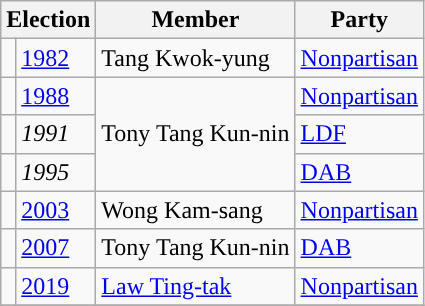<table class="wikitable">
<tr>
<th colspan="2">Election</th>
<th>Member</th>
<th>Party</th>
</tr>
<tr>
<td style="color:inherit;background:"></td>
<td><a href='#'>1982</a></td>
<td>Tang Kwok-yung</td>
<td><a href='#'>Nonpartisan</a></td>
</tr>
<tr>
<td style="color:inherit;background:"></td>
<td><a href='#'>1988</a></td>
<td rowspan=3>Tony Tang Kun-nin</td>
<td><a href='#'>Nonpartisan</a></td>
</tr>
<tr>
<td style="color:inherit;background:"></td>
<td><em>1991</em></td>
<td><a href='#'>LDF</a></td>
</tr>
<tr>
<td style="color:inherit;background:"></td>
<td><em>1995</em></td>
<td><a href='#'>DAB</a></td>
</tr>
<tr>
<td style="color:inherit;background:"></td>
<td><a href='#'>2003</a></td>
<td>Wong Kam-sang</td>
<td><a href='#'>Nonpartisan</a></td>
</tr>
<tr>
<td style="color:inherit;background:"></td>
<td><a href='#'>2007</a></td>
<td>Tony Tang Kun-nin</td>
<td><a href='#'>DAB</a></td>
</tr>
<tr>
<td style="color:inherit;background:"></td>
<td><a href='#'>2019</a></td>
<td><a href='#'>Law Ting-tak</a></td>
<td><a href='#'>Nonpartisan</a></td>
</tr>
<tr>
</tr>
</table>
